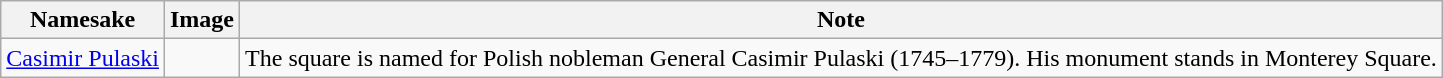<table class="wikitable">
<tr>
<th>Namesake</th>
<th>Image</th>
<th>Note</th>
</tr>
<tr>
<td><a href='#'>Casimir Pulaski</a></td>
<td></td>
<td>The square is named for Polish nobleman General Casimir Pulaski (1745–1779). His monument stands in Monterey Square.</td>
</tr>
</table>
